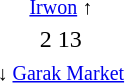<table style="text-align: center; margin-left: 1.5em;">
<tr>
<td><small><a href='#'>Irwon</a> ↑</small></td>
</tr>
<tr>
<td><span>2</span>   <span>13</span> </td>
</tr>
<tr>
<td><small>↓ <a href='#'>Garak Market</a></small></td>
</tr>
</table>
